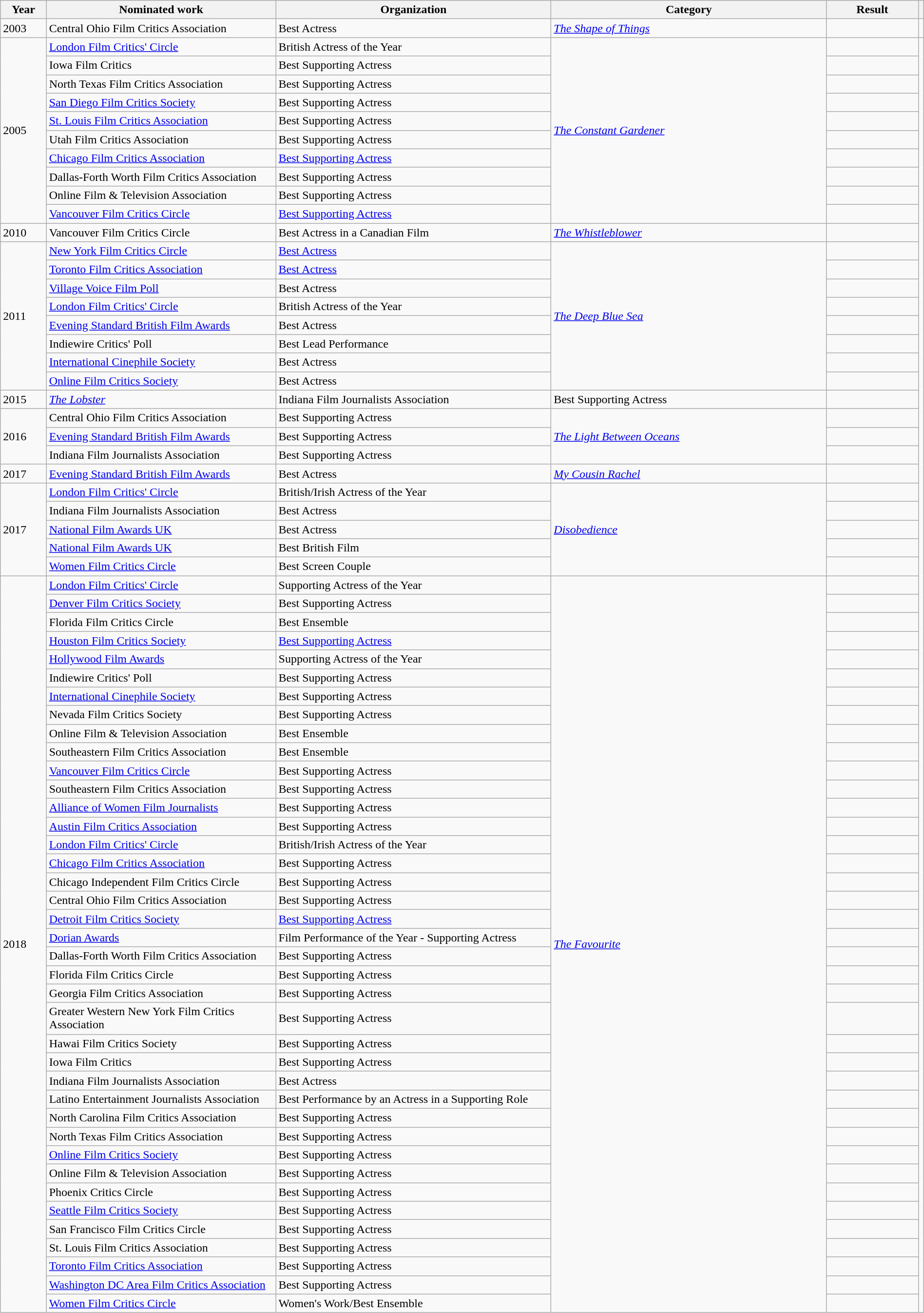<table class="wikitable plainrowheaders" style="width:100%;">
<tr>
<th scope="col" style="width:5%;">Year</th>
<th scope="col" style="width:25%;">Nominated work</th>
<th scope="col" style="width:30%;">Organization</th>
<th scope="col" style="width:30%;">Category</th>
<th scope="col" style="width:15%;">Result</th>
<th scope="col" style="width:5%;"></th>
</tr>
<tr>
<td>2003</td>
<td>Central Ohio Film Critics Association</td>
<td>Best Actress</td>
<td><em><a href='#'>The Shape of Things</a></em></td>
<td></td>
<td style="text-align:center;"></td>
</tr>
<tr>
<td rowspan="10">2005</td>
<td><a href='#'>London Film Critics' Circle</a></td>
<td>British Actress of the Year</td>
<td rowspan="10"><em><a href='#'> The Constant Gardener</a></em></td>
<td></td>
<td rowspan="75"></td>
</tr>
<tr>
<td>Iowa Film Critics</td>
<td>Best Supporting Actress</td>
<td></td>
</tr>
<tr>
<td>North Texas Film Critics Association</td>
<td>Best Supporting Actress</td>
<td></td>
</tr>
<tr>
<td><a href='#'>San Diego Film Critics Society</a></td>
<td>Best Supporting Actress</td>
<td></td>
</tr>
<tr>
<td><a href='#'>St. Louis Film Critics Association</a></td>
<td>Best Supporting Actress</td>
<td></td>
</tr>
<tr>
<td>Utah Film Critics Association</td>
<td>Best Supporting Actress</td>
<td></td>
</tr>
<tr>
<td><a href='#'>Chicago Film Critics Association</a></td>
<td><a href='#'>Best Supporting Actress</a></td>
<td></td>
</tr>
<tr>
<td>Dallas-Forth Worth Film Critics Association</td>
<td>Best Supporting Actress</td>
<td></td>
</tr>
<tr>
<td>Online Film & Television Association</td>
<td>Best Supporting Actress</td>
<td></td>
</tr>
<tr>
<td><a href='#'>Vancouver Film Critics Circle</a></td>
<td><a href='#'>Best Supporting Actress</a></td>
<td></td>
</tr>
<tr>
<td>2010</td>
<td>Vancouver Film Critics Circle</td>
<td>Best Actress in a Canadian Film</td>
<td><em><a href='#'>The Whistleblower</a></em></td>
<td></td>
</tr>
<tr>
<td rowspan="8">2011</td>
<td><a href='#'>New York Film Critics Circle</a></td>
<td><a href='#'>Best Actress</a></td>
<td rowspan="8"><em><a href='#'>The Deep Blue Sea</a></em></td>
<td></td>
</tr>
<tr>
<td><a href='#'>Toronto Film Critics Association</a></td>
<td><a href='#'>Best Actress</a></td>
<td></td>
</tr>
<tr>
<td><a href='#'>Village Voice Film Poll</a></td>
<td>Best Actress</td>
<td></td>
</tr>
<tr>
<td><a href='#'>London Film Critics' Circle</a></td>
<td>British Actress of the Year</td>
<td></td>
</tr>
<tr>
<td><a href='#'>Evening Standard British Film Awards</a></td>
<td>Best Actress</td>
<td></td>
</tr>
<tr>
<td>Indiewire Critics' Poll</td>
<td>Best Lead Performance</td>
<td></td>
</tr>
<tr>
<td><a href='#'>International Cinephile Society</a></td>
<td>Best Actress</td>
<td></td>
</tr>
<tr>
<td><a href='#'>Online Film Critics Society</a></td>
<td>Best Actress</td>
<td></td>
</tr>
<tr>
<td>2015</td>
<td><em><a href='#'>The Lobster</a></em></td>
<td>Indiana Film Journalists Association</td>
<td>Best Supporting Actress</td>
<td></td>
</tr>
<tr>
<td rowspan="3">2016</td>
<td>Central Ohio Film Critics Association</td>
<td>Best Supporting Actress</td>
<td rowspan="3"><em><a href='#'>The Light Between Oceans</a></em></td>
<td></td>
</tr>
<tr>
<td><a href='#'>Evening Standard British Film Awards</a></td>
<td>Best Supporting Actress</td>
<td></td>
</tr>
<tr>
<td>Indiana Film Journalists Association</td>
<td>Best Supporting Actress</td>
<td></td>
</tr>
<tr>
<td>2017</td>
<td><a href='#'>Evening Standard British Film Awards</a></td>
<td>Best Actress</td>
<td><em><a href='#'>My Cousin Rachel</a></em></td>
<td></td>
</tr>
<tr>
<td rowspan="5">2017</td>
<td><a href='#'>London Film Critics' Circle</a></td>
<td>British/Irish Actress of the Year</td>
<td rowspan="5"><em><a href='#'>Disobedience</a></em></td>
<td></td>
</tr>
<tr>
<td>Indiana Film Journalists Association</td>
<td>Best Actress</td>
<td></td>
</tr>
<tr>
<td><a href='#'>National Film Awards UK</a></td>
<td>Best Actress</td>
<td></td>
</tr>
<tr>
<td><a href='#'>National Film Awards UK</a></td>
<td>Best British Film</td>
<td></td>
</tr>
<tr>
<td><a href='#'>Women Film Critics Circle</a></td>
<td>Best Screen Couple</td>
<td></td>
</tr>
<tr>
<td rowspan="40">2018</td>
<td><a href='#'>London Film Critics' Circle</a></td>
<td>Supporting Actress of the Year</td>
<td rowspan="40"><em><a href='#'>The Favourite</a></em></td>
<td></td>
</tr>
<tr>
<td><a href='#'>Denver Film Critics Society</a></td>
<td>Best Supporting Actress</td>
<td></td>
</tr>
<tr>
<td>Florida Film Critics Circle</td>
<td>Best Ensemble</td>
<td></td>
</tr>
<tr>
<td><a href='#'>Houston Film Critics Society</a></td>
<td><a href='#'>Best Supporting Actress</a></td>
<td></td>
</tr>
<tr>
<td><a href='#'>Hollywood Film Awards</a></td>
<td>Supporting Actress of the Year</td>
<td></td>
</tr>
<tr>
<td>Indiewire Critics' Poll</td>
<td>Best Supporting Actress</td>
<td></td>
</tr>
<tr>
<td><a href='#'>International Cinephile Society</a></td>
<td>Best Supporting Actress</td>
<td></td>
</tr>
<tr>
<td>Nevada Film Critics Society</td>
<td>Best Supporting Actress</td>
<td></td>
</tr>
<tr>
<td>Online Film & Television Association</td>
<td>Best Ensemble</td>
<td></td>
</tr>
<tr>
<td>Southeastern Film Critics Association</td>
<td>Best Ensemble</td>
<td></td>
</tr>
<tr>
<td><a href='#'>Vancouver Film Critics Circle</a></td>
<td>Best Supporting Actress</td>
<td></td>
</tr>
<tr>
<td>Southeastern Film Critics Association</td>
<td>Best Supporting Actress</td>
<td></td>
</tr>
<tr>
<td><a href='#'>Alliance of Women Film Journalists</a></td>
<td>Best Supporting Actress</td>
<td></td>
</tr>
<tr>
<td><a href='#'>Austin Film Critics Association</a></td>
<td>Best Supporting Actress</td>
<td></td>
</tr>
<tr>
<td><a href='#'>London Film Critics' Circle</a></td>
<td>British/Irish Actress of the Year</td>
<td></td>
</tr>
<tr>
<td><a href='#'>Chicago Film Critics Association</a></td>
<td>Best Supporting Actress</td>
<td></td>
</tr>
<tr>
<td>Chicago Independent Film Critics Circle</td>
<td>Best Supporting Actress</td>
<td></td>
</tr>
<tr>
<td>Central Ohio Film Critics Association</td>
<td>Best Supporting Actress</td>
<td></td>
</tr>
<tr>
<td><a href='#'>Detroit Film Critics Society</a></td>
<td><a href='#'>Best Supporting Actress</a></td>
<td></td>
</tr>
<tr>
<td><a href='#'>Dorian Awards</a></td>
<td>Film Performance of the Year - Supporting Actress</td>
<td></td>
</tr>
<tr>
<td>Dallas-Forth Worth Film Critics Association</td>
<td>Best Supporting Actress</td>
<td></td>
</tr>
<tr>
<td>Florida Film Critics Circle</td>
<td>Best Supporting Actress</td>
<td></td>
</tr>
<tr>
<td>Georgia Film Critics Association</td>
<td>Best Supporting Actress</td>
<td></td>
</tr>
<tr>
<td>Greater Western New York Film Critics Association</td>
<td>Best Supporting Actress</td>
<td></td>
</tr>
<tr>
<td>Hawai Film Critics Society</td>
<td>Best Supporting Actress</td>
<td></td>
</tr>
<tr>
<td>Iowa Film Critics</td>
<td>Best Supporting Actress</td>
<td></td>
</tr>
<tr>
<td>Indiana Film Journalists Association</td>
<td>Best Actress</td>
<td></td>
</tr>
<tr>
<td>Latino Entertainment Journalists Association</td>
<td>Best Performance by an Actress in a Supporting Role</td>
<td></td>
</tr>
<tr>
<td>North Carolina Film Critics Association</td>
<td>Best Supporting Actress</td>
<td></td>
</tr>
<tr>
<td>North Texas Film Critics Association</td>
<td>Best Supporting Actress</td>
<td></td>
</tr>
<tr>
<td><a href='#'>Online Film Critics Society</a></td>
<td>Best Supporting Actress</td>
<td></td>
</tr>
<tr>
<td>Online Film & Television Association</td>
<td>Best Supporting Actress</td>
<td></td>
</tr>
<tr>
<td>Phoenix Critics Circle</td>
<td>Best Supporting Actress</td>
<td></td>
</tr>
<tr>
<td><a href='#'>Seattle Film Critics Society</a></td>
<td>Best Supporting Actress</td>
<td></td>
</tr>
<tr>
<td>San Francisco Film Critics Circle</td>
<td>Best Supporting Actress</td>
<td></td>
</tr>
<tr>
<td>St. Louis Film Critics Association</td>
<td>Best Supporting Actress</td>
<td></td>
</tr>
<tr>
<td><a href='#'>Toronto Film Critics Association</a></td>
<td>Best Supporting Actress</td>
<td></td>
</tr>
<tr>
<td><a href='#'>Washington DC Area Film Critics Association</a></td>
<td>Best Supporting Actress</td>
<td></td>
</tr>
<tr>
<td><a href='#'>Women Film Critics Circle</a></td>
<td>Women's Work/Best Ensemble</td>
<td></td>
</tr>
</table>
